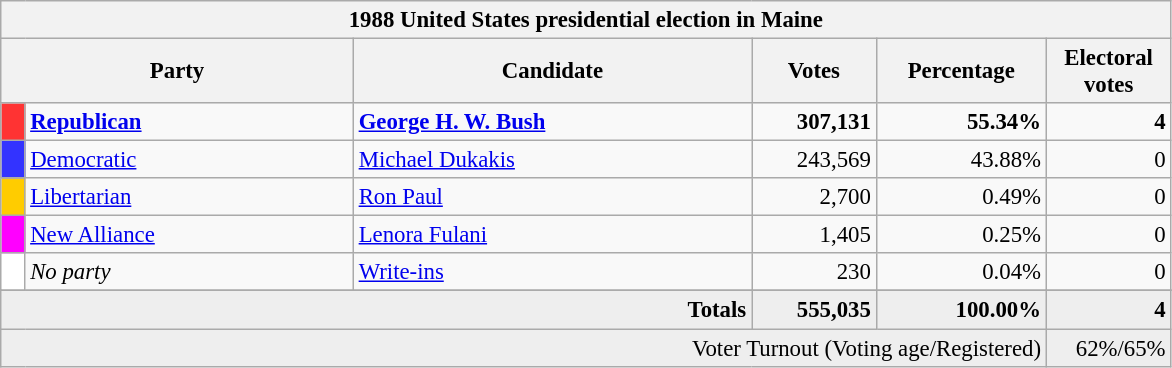<table class="wikitable" style="font-size: 95%;">
<tr>
<th colspan="6">1988 United States presidential election in Maine</th>
</tr>
<tr>
<th colspan="2" style="width: 15em">Party</th>
<th style="width: 17em">Candidate</th>
<th style="width: 5em">Votes</th>
<th style="width: 7em">Percentage</th>
<th style="width: 5em">Electoral votes</th>
</tr>
<tr>
<th style="background-color:#FF3333; width: 3px"></th>
<td style="width: 130px"><strong><a href='#'>Republican</a></strong></td>
<td><strong><a href='#'>George H. W. Bush</a></strong></td>
<td align="right"><strong>307,131</strong></td>
<td align="right"><strong>55.34%</strong></td>
<td align="right"><strong>4</strong></td>
</tr>
<tr>
<th style="background-color:#3333FF; width: 3px"></th>
<td style="width: 130px"><a href='#'>Democratic</a></td>
<td><a href='#'>Michael Dukakis</a></td>
<td align="right">243,569</td>
<td align="right">43.88%</td>
<td align="right">0</td>
</tr>
<tr>
<th style="background-color:#FFCC00; width: 3px"></th>
<td style="width: 130px"><a href='#'>Libertarian</a></td>
<td><a href='#'>Ron Paul</a></td>
<td align="right">2,700</td>
<td align="right">0.49%</td>
<td align="right">0</td>
</tr>
<tr>
<th style="background-color:#FF00FF; width: 3px"></th>
<td style="width: 130px"><a href='#'>New Alliance</a></td>
<td><a href='#'>Lenora Fulani</a></td>
<td align="right">1,405</td>
<td align="right">0.25%</td>
<td align="right">0</td>
</tr>
<tr>
<th style="background-color:#FFFFFF; width: 3px"></th>
<td style="width: 130px"><em>No party</em></td>
<td><a href='#'>Write-ins</a></td>
<td align="right">230</td>
<td align="right">0.04%</td>
<td align="right">0</td>
</tr>
<tr>
</tr>
<tr bgcolor="#EEEEEE">
<td colspan="3" align="right"><strong>Totals</strong></td>
<td align="right"><strong>555,035</strong></td>
<td align="right"><strong>100.00%</strong></td>
<td align="right"><strong>4</strong></td>
</tr>
<tr bgcolor="#EEEEEE">
<td colspan="5" align="right">Voter Turnout (Voting age/Registered)</td>
<td colspan="1" align="right">62%/65%</td>
</tr>
</table>
